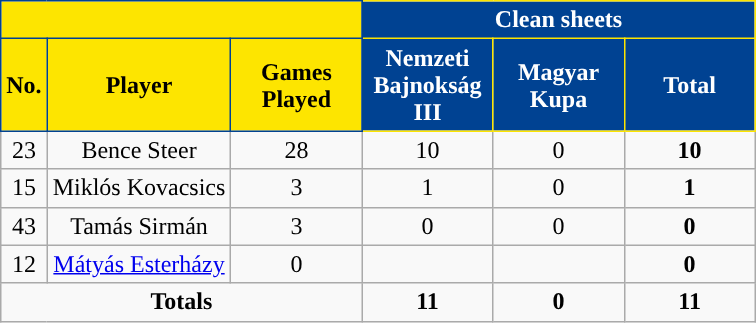<table class="wikitable sortable alternance" style="text-align:center">
<tr>
<th colspan="3" style="background:#FDE500;border:1px solid #004292"></th>
<th colspan="4" style="background:#004292;color:white;border:1px solid #FDE500">Clean sheets</th>
</tr>
<tr>
<th style="background-color:#FDE500;color:black;border:1px solid #004292">No.</th>
<th style="background-color:#FDE500;color:black;border:1px solid #004292">Player</th>
<th width=80 style="background-color:#FDE500;color:black;border:1px solid #004292">Games Played</th>
<th width=80 style="background-color:#004292;color:white;border:1px solid #FDE500">Nemzeti Bajnokság III</th>
<th width=80 style="background-color:#004292;color:white;border:1px solid #FDE500">Magyar Kupa</th>
<th width=80 style="background-color:#004292;color:white;border:1px solid #FDE500">Total</th>
</tr>
<tr>
<td>23</td>
<td> Bence Steer</td>
<td>28</td>
<td>10</td>
<td>0</td>
<td><strong>10</strong></td>
</tr>
<tr>
<td>15</td>
<td> Miklós Kovacsics</td>
<td>3</td>
<td>1</td>
<td>0</td>
<td><strong>1</strong></td>
</tr>
<tr>
<td>43</td>
<td> Tamás Sirmán</td>
<td>3</td>
<td>0</td>
<td>0</td>
<td><strong>0</strong></td>
</tr>
<tr>
<td>12</td>
<td> <a href='#'>Mátyás Esterházy</a></td>
<td>0</td>
<td></td>
<td></td>
<td><strong>0</strong></td>
</tr>
<tr class="sortbottom">
<td colspan="3"><strong>Totals</strong></td>
<td><strong>11</strong></td>
<td><strong>0</strong></td>
<td><strong>11</strong></td>
</tr>
</table>
